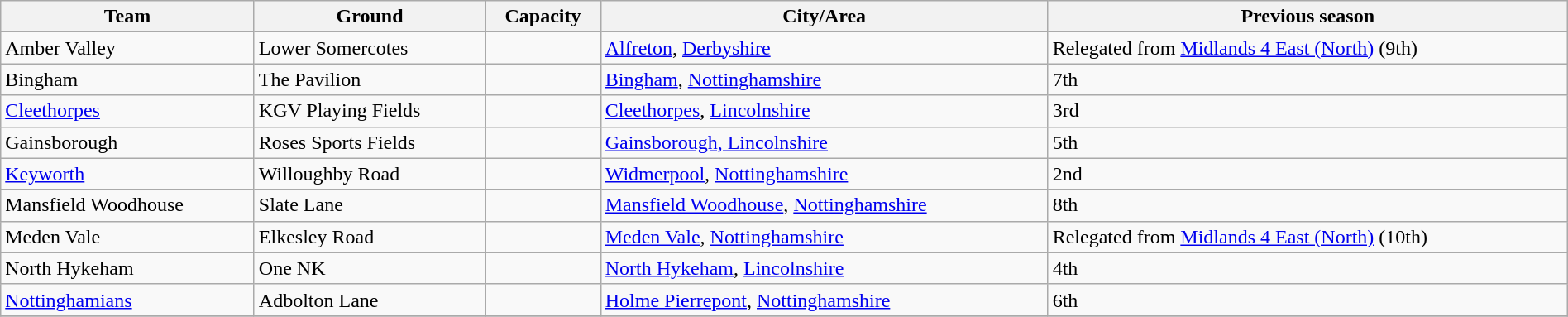<table class="wikitable sortable" width=100%>
<tr>
<th>Team</th>
<th>Ground</th>
<th>Capacity</th>
<th>City/Area</th>
<th>Previous season</th>
</tr>
<tr>
<td>Amber Valley</td>
<td>Lower Somercotes</td>
<td></td>
<td><a href='#'>Alfreton</a>, <a href='#'>Derbyshire</a></td>
<td>Relegated from <a href='#'>Midlands 4 East (North)</a> (9th)</td>
</tr>
<tr>
<td>Bingham</td>
<td>The Pavilion</td>
<td></td>
<td><a href='#'>Bingham</a>, <a href='#'>Nottinghamshire</a></td>
<td>7th</td>
</tr>
<tr>
<td><a href='#'>Cleethorpes</a></td>
<td>KGV Playing Fields</td>
<td></td>
<td><a href='#'>Cleethorpes</a>, <a href='#'>Lincolnshire</a></td>
<td>3rd</td>
</tr>
<tr>
<td>Gainsborough</td>
<td>Roses Sports Fields</td>
<td></td>
<td><a href='#'>Gainsborough, Lincolnshire</a></td>
<td>5th</td>
</tr>
<tr>
<td><a href='#'>Keyworth</a></td>
<td>Willoughby Road</td>
<td></td>
<td><a href='#'>Widmerpool</a>, <a href='#'>Nottinghamshire</a></td>
<td>2nd</td>
</tr>
<tr>
<td>Mansfield Woodhouse</td>
<td>Slate Lane</td>
<td></td>
<td><a href='#'>Mansfield Woodhouse</a>, <a href='#'>Nottinghamshire</a></td>
<td>8th</td>
</tr>
<tr>
<td>Meden Vale</td>
<td>Elkesley Road</td>
<td></td>
<td><a href='#'>Meden Vale</a>, <a href='#'>Nottinghamshire</a></td>
<td>Relegated from <a href='#'>Midlands 4 East (North)</a> (10th)</td>
</tr>
<tr>
<td>North Hykeham</td>
<td>One NK</td>
<td></td>
<td><a href='#'>North Hykeham</a>, <a href='#'>Lincolnshire</a></td>
<td>4th</td>
</tr>
<tr>
<td><a href='#'>Nottinghamians</a></td>
<td>Adbolton Lane</td>
<td></td>
<td><a href='#'>Holme Pierrepont</a>, <a href='#'>Nottinghamshire</a></td>
<td>6th</td>
</tr>
<tr>
</tr>
</table>
